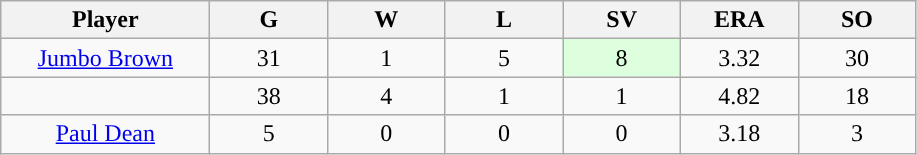<table class="wikitable sortable">
<tr>
<th bgcolor="#DDDDFF" width="16%">Player</th>
<th bgcolor="#DDDDFF" width="9%">G</th>
<th bgcolor="#DDDDFF" width="9%">W</th>
<th bgcolor="#DDDDFF" width="9%">L</th>
<th bgcolor="#DDDDFF" width="9%">SV</th>
<th bgcolor="#DDDDFF" width="9%">ERA</th>
<th bgcolor="#DDDDFF" width="9%">SO</th>
</tr>
<tr align="center">
<td><a href='#'>Jumbo Brown</a></td>
<td>31</td>
<td>1</td>
<td>5</td>
<td style="background:#DDFFDD;">8</td>
<td>3.32</td>
<td>30</td>
</tr>
<tr align=center>
<td></td>
<td>38</td>
<td>4</td>
<td>1</td>
<td>1</td>
<td>4.82</td>
<td>18</td>
</tr>
<tr align="center">
<td><a href='#'>Paul Dean</a></td>
<td>5</td>
<td>0</td>
<td>0</td>
<td>0</td>
<td>3.18</td>
<td>3</td>
</tr>
</table>
